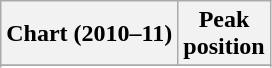<table class="wikitable sortable">
<tr>
<th scope="col">Chart (2010–11)</th>
<th scope="col">Peak<br>position</th>
</tr>
<tr>
</tr>
<tr>
</tr>
<tr>
</tr>
<tr>
</tr>
<tr>
</tr>
<tr>
</tr>
</table>
